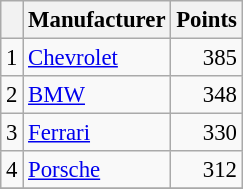<table class="wikitable" style="font-size: 95%;">
<tr>
<th scope="col"></th>
<th scope="col">Manufacturer</th>
<th scope="col">Points</th>
</tr>
<tr>
<td align=center>1</td>
<td> <a href='#'>Chevrolet</a></td>
<td align=right>385</td>
</tr>
<tr>
<td align=center>2</td>
<td> <a href='#'>BMW</a></td>
<td align=right>348</td>
</tr>
<tr>
<td align=center>3</td>
<td> <a href='#'>Ferrari</a></td>
<td align=right>330</td>
</tr>
<tr>
<td align=center>4</td>
<td> <a href='#'>Porsche</a></td>
<td align=right>312</td>
</tr>
<tr>
</tr>
</table>
